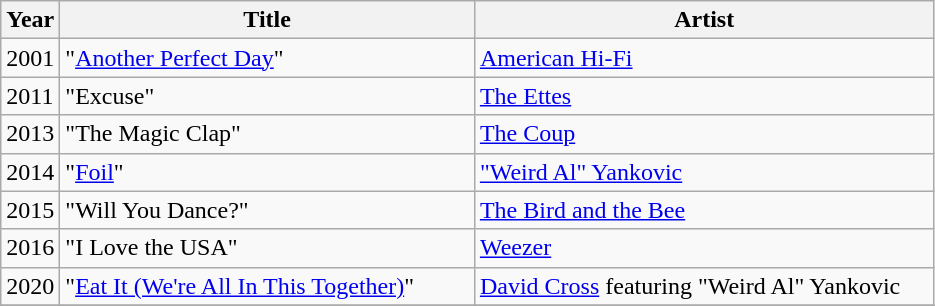<table class = "wikitable sortable">
<tr>
<th>Year</th>
<th width=269>Title</th>
<th width=299>Artist</th>
</tr>
<tr>
<td>2001</td>
<td>"<a href='#'>Another Perfect Day</a>"</td>
<td><a href='#'>American Hi-Fi</a></td>
</tr>
<tr>
<td>2011</td>
<td>"Excuse"</td>
<td><a href='#'>The Ettes</a></td>
</tr>
<tr>
<td>2013</td>
<td>"The Magic Clap"</td>
<td><a href='#'>The Coup</a></td>
</tr>
<tr>
<td>2014</td>
<td>"<a href='#'>Foil</a>"</td>
<td><a href='#'>"Weird Al" Yankovic</a></td>
</tr>
<tr>
<td>2015</td>
<td>"Will You Dance?"</td>
<td><a href='#'>The Bird and the Bee</a></td>
</tr>
<tr>
<td>2016</td>
<td>"I Love the USA"</td>
<td><a href='#'>Weezer</a></td>
</tr>
<tr>
<td>2020</td>
<td>"<a href='#'>Eat It (We're All In This Together)</a>"</td>
<td><a href='#'>David Cross</a> featuring "Weird Al" Yankovic</td>
</tr>
<tr>
</tr>
</table>
